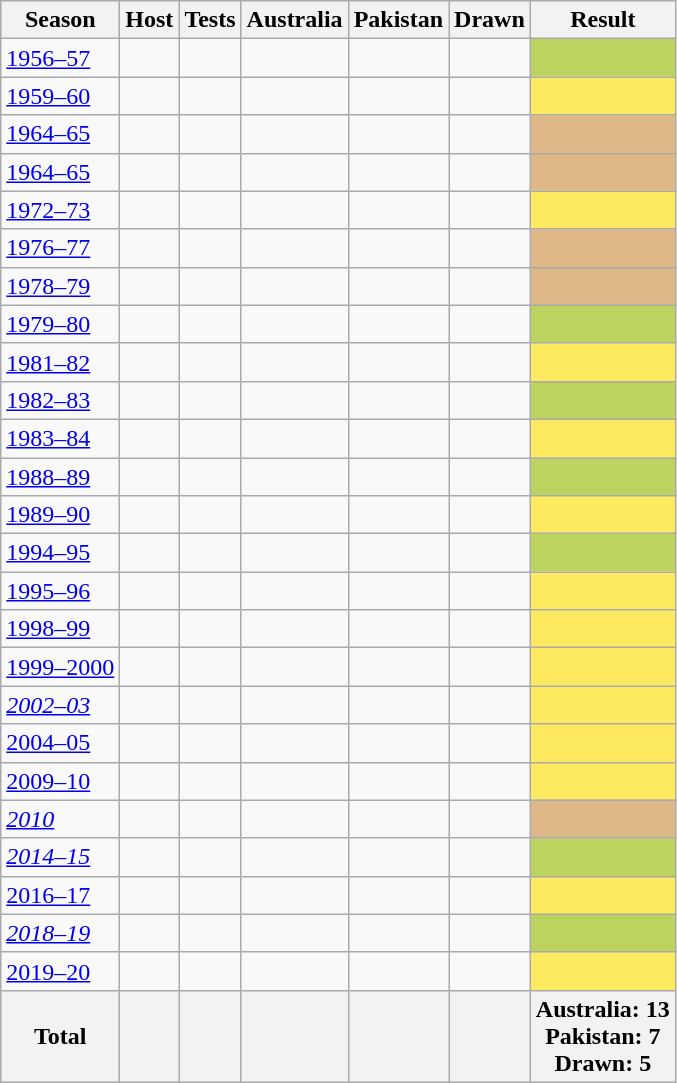<table class="wikitable unsortable">
<tr>
<th scope="col">Season</th>
<th scope="col">Host</th>
<th scope="col">Tests</th>
<th scope="col">Australia</th>
<th scope="col">Pakistan</th>
<th scope="col">Drawn</th>
<th scope="col" class="unsortable">Result</th>
</tr>
<tr>
<td><a href='#'>1956–57</a></td>
<td></td>
<td></td>
<td></td>
<td></td>
<td></td>
<td bgcolor="#bcd35f"></td>
</tr>
<tr>
<td><a href='#'>1959–60</a></td>
<td></td>
<td></td>
<td></td>
<td></td>
<td></td>
<td bgcolor="#fdea60"></td>
</tr>
<tr>
<td><a href='#'>1964–65</a></td>
<td></td>
<td></td>
<td></td>
<td></td>
<td></td>
<td bgcolor="#deb887"></td>
</tr>
<tr>
<td><a href='#'>1964–65</a></td>
<td></td>
<td></td>
<td></td>
<td></td>
<td></td>
<td bgcolor="#deb887"></td>
</tr>
<tr>
<td><a href='#'>1972–73</a></td>
<td></td>
<td></td>
<td></td>
<td></td>
<td></td>
<td bgcolor="#fdea60"></td>
</tr>
<tr>
<td><a href='#'>1976–77</a></td>
<td></td>
<td></td>
<td></td>
<td></td>
<td></td>
<td bgcolor="#deb887"></td>
</tr>
<tr>
<td><a href='#'>1978–79</a></td>
<td></td>
<td></td>
<td></td>
<td></td>
<td></td>
<td bgcolor="#deb887"></td>
</tr>
<tr>
<td><a href='#'>1979–80</a></td>
<td></td>
<td></td>
<td></td>
<td></td>
<td></td>
<td bgcolor="#bcd35f"></td>
</tr>
<tr>
<td><a href='#'>1981–82</a></td>
<td></td>
<td></td>
<td></td>
<td></td>
<td></td>
<td bgcolor="#fdea60"></td>
</tr>
<tr>
<td><a href='#'>1982–83</a></td>
<td></td>
<td></td>
<td></td>
<td></td>
<td></td>
<td bgcolor="#bcd35f"></td>
</tr>
<tr>
<td><a href='#'>1983–84</a></td>
<td></td>
<td></td>
<td></td>
<td></td>
<td></td>
<td bgcolor="#fdea60"></td>
</tr>
<tr>
<td><a href='#'>1988–89</a></td>
<td></td>
<td></td>
<td></td>
<td></td>
<td></td>
<td bgcolor="#bcd35f"></td>
</tr>
<tr>
<td><a href='#'>1989–90</a></td>
<td></td>
<td></td>
<td></td>
<td></td>
<td></td>
<td bgcolor="#fdea60"></td>
</tr>
<tr>
<td><a href='#'>1994–95</a></td>
<td></td>
<td></td>
<td></td>
<td></td>
<td></td>
<td bgcolor="#bcd35f"></td>
</tr>
<tr>
<td><a href='#'>1995–96</a></td>
<td></td>
<td></td>
<td></td>
<td></td>
<td></td>
<td bgcolor="#fdea60"></td>
</tr>
<tr>
<td><a href='#'>1998–99</a></td>
<td></td>
<td></td>
<td></td>
<td></td>
<td></td>
<td bgcolor="#fdea60"></td>
</tr>
<tr>
<td><a href='#'>1999–2000</a></td>
<td></td>
<td></td>
<td></td>
<td></td>
<td></td>
<td bgcolor="#fdea60"></td>
</tr>
<tr>
<td><em><a href='#'>2002–03</a></em></td>
<td></td>
<td></td>
<td></td>
<td></td>
<td></td>
<td bgcolor="#fdea60"></td>
</tr>
<tr>
<td><a href='#'>2004–05</a></td>
<td></td>
<td></td>
<td></td>
<td></td>
<td></td>
<td bgcolor="#fdea60"></td>
</tr>
<tr>
<td><a href='#'>2009–10</a></td>
<td></td>
<td></td>
<td></td>
<td></td>
<td></td>
<td bgcolor="#fdea60"></td>
</tr>
<tr>
<td><em><a href='#'>2010</a></em></td>
<td></td>
<td></td>
<td></td>
<td></td>
<td></td>
<td bgcolor="#deb887"></td>
</tr>
<tr>
<td><em><a href='#'>2014–15</a></em></td>
<td></td>
<td></td>
<td></td>
<td></td>
<td></td>
<td bgcolor="#bcd35f"></td>
</tr>
<tr>
<td><a href='#'>2016–17</a></td>
<td></td>
<td></td>
<td></td>
<td></td>
<td></td>
<td bgcolor="#fdea60"></td>
</tr>
<tr>
<td><em><a href='#'>2018–19</a></em></td>
<td></td>
<td></td>
<td></td>
<td></td>
<td></td>
<td bgcolor="#bcd35f"></td>
</tr>
<tr>
<td><a href='#'>2019–20</a></td>
<td></td>
<td></td>
<td></td>
<td></td>
<td></td>
<td bgcolor="#fdea60"></td>
</tr>
<tr>
<th>Total</th>
<th></th>
<th></th>
<th></th>
<th></th>
<th></th>
<th>Australia: 13<br> Pakistan: 7<br> Drawn: 5</th>
</tr>
</table>
